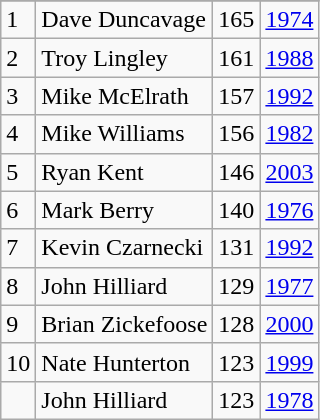<table class="wikitable">
<tr>
</tr>
<tr>
<td>1</td>
<td>Dave Duncavage</td>
<td>165</td>
<td><a href='#'>1974</a></td>
</tr>
<tr>
<td>2</td>
<td>Troy Lingley</td>
<td>161</td>
<td><a href='#'>1988</a></td>
</tr>
<tr>
<td>3</td>
<td>Mike McElrath</td>
<td>157</td>
<td><a href='#'>1992</a></td>
</tr>
<tr>
<td>4</td>
<td>Mike Williams</td>
<td>156</td>
<td><a href='#'>1982</a></td>
</tr>
<tr>
<td>5</td>
<td>Ryan Kent</td>
<td>146</td>
<td><a href='#'>2003</a></td>
</tr>
<tr>
<td>6</td>
<td>Mark Berry</td>
<td>140</td>
<td><a href='#'>1976</a></td>
</tr>
<tr>
<td>7</td>
<td>Kevin Czarnecki</td>
<td>131</td>
<td><a href='#'>1992</a></td>
</tr>
<tr>
<td>8</td>
<td>John Hilliard</td>
<td>129</td>
<td><a href='#'>1977</a></td>
</tr>
<tr>
<td>9</td>
<td>Brian Zickefoose</td>
<td>128</td>
<td><a href='#'>2000</a></td>
</tr>
<tr>
<td>10</td>
<td>Nate Hunterton</td>
<td>123</td>
<td><a href='#'>1999</a></td>
</tr>
<tr>
<td></td>
<td>John Hilliard</td>
<td>123</td>
<td><a href='#'>1978</a></td>
</tr>
</table>
